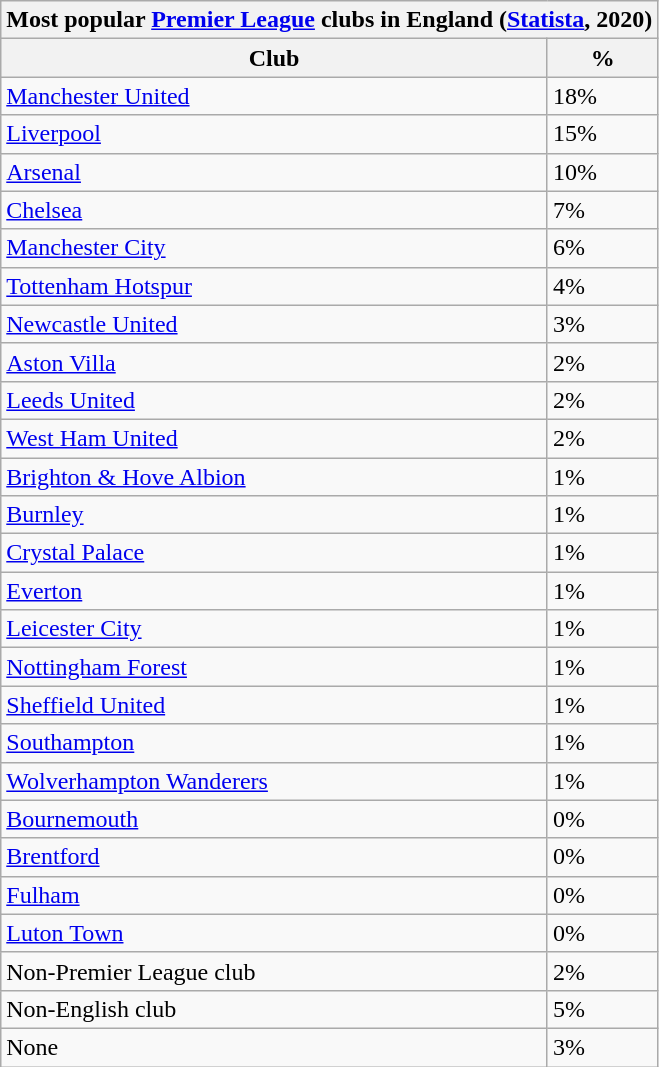<table class="wikitable sortable">
<tr>
<th colspan="2">Most popular <a href='#'>Premier League</a> clubs in England (<a href='#'>Statista</a>, 2020)</th>
</tr>
<tr>
<th>Club</th>
<th>%</th>
</tr>
<tr>
<td><a href='#'>Manchester United</a></td>
<td>18%</td>
</tr>
<tr>
<td><a href='#'>Liverpool</a></td>
<td>15%</td>
</tr>
<tr>
<td><a href='#'>Arsenal</a></td>
<td>10%</td>
</tr>
<tr>
<td><a href='#'>Chelsea</a></td>
<td>7%</td>
</tr>
<tr>
<td><a href='#'>Manchester City</a></td>
<td>6%</td>
</tr>
<tr>
<td><a href='#'>Tottenham Hotspur</a></td>
<td>4%</td>
</tr>
<tr>
<td><a href='#'>Newcastle United</a></td>
<td>3%</td>
</tr>
<tr>
<td><a href='#'>Aston Villa</a></td>
<td>2%</td>
</tr>
<tr>
<td><a href='#'>Leeds United</a></td>
<td>2%</td>
</tr>
<tr>
<td><a href='#'>West Ham United</a></td>
<td>2%</td>
</tr>
<tr>
<td><a href='#'>Brighton & Hove Albion</a></td>
<td>1%</td>
</tr>
<tr>
<td><a href='#'>Burnley</a></td>
<td>1%</td>
</tr>
<tr>
<td><a href='#'>Crystal Palace</a></td>
<td>1%</td>
</tr>
<tr>
<td><a href='#'>Everton</a></td>
<td>1%</td>
</tr>
<tr>
<td><a href='#'>Leicester City</a></td>
<td>1%</td>
</tr>
<tr>
<td><a href='#'>Nottingham Forest</a></td>
<td>1%</td>
</tr>
<tr>
<td><a href='#'>Sheffield United</a></td>
<td>1%</td>
</tr>
<tr>
<td><a href='#'>Southampton</a></td>
<td>1%</td>
</tr>
<tr>
<td><a href='#'>Wolverhampton Wanderers</a></td>
<td>1%</td>
</tr>
<tr>
<td><a href='#'>Bournemouth</a></td>
<td>0%</td>
</tr>
<tr>
<td><a href='#'>Brentford</a></td>
<td>0%</td>
</tr>
<tr>
<td><a href='#'>Fulham</a></td>
<td>0%</td>
</tr>
<tr>
<td><a href='#'>Luton Town</a></td>
<td>0%</td>
</tr>
<tr>
<td>Non-Premier League club</td>
<td>2%</td>
</tr>
<tr>
<td>Non-English club</td>
<td>5%</td>
</tr>
<tr>
<td>None</td>
<td>3%</td>
</tr>
</table>
